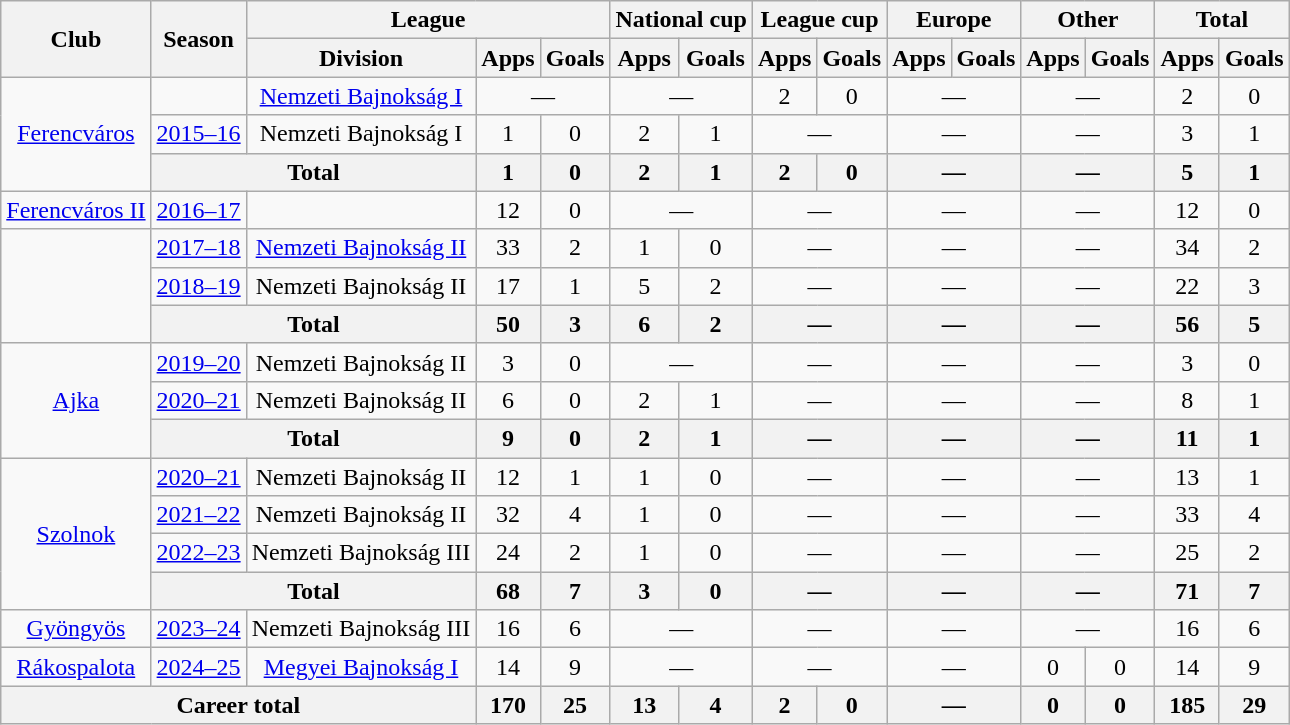<table class="wikitable" style="text-align: center;">
<tr>
<th rowspan="2">Club</th>
<th rowspan="2">Season</th>
<th colspan="3">League</th>
<th colspan="2">National cup</th>
<th colspan="2">League cup</th>
<th colspan="2">Europe</th>
<th colspan="2">Other</th>
<th colspan="2">Total</th>
</tr>
<tr>
<th>Division</th>
<th>Apps</th>
<th>Goals</th>
<th>Apps</th>
<th>Goals</th>
<th>Apps</th>
<th>Goals</th>
<th>Apps</th>
<th>Goals</th>
<th>Apps</th>
<th>Goals</th>
<th>Apps</th>
<th>Goals</th>
</tr>
<tr>
<td rowspan="3"><a href='#'>Ferencváros</a></td>
<td></td>
<td><a href='#'>Nemzeti Bajnokság I</a></td>
<td colspan="2">—</td>
<td colspan="2">—</td>
<td>2</td>
<td>0</td>
<td colspan="2">—</td>
<td colspan="2">—</td>
<td>2</td>
<td>0</td>
</tr>
<tr>
<td><a href='#'>2015–16</a></td>
<td>Nemzeti Bajnokság I</td>
<td>1</td>
<td>0</td>
<td>2</td>
<td>1</td>
<td colspan="2">—</td>
<td colspan="2">—</td>
<td colspan="2">—</td>
<td>3</td>
<td>1</td>
</tr>
<tr>
<th colspan="2">Total</th>
<th>1</th>
<th>0</th>
<th>2</th>
<th>1</th>
<th>2</th>
<th>0</th>
<th colspan="2">—</th>
<th colspan="2">—</th>
<th>5</th>
<th>1</th>
</tr>
<tr>
<td><a href='#'>Ferencváros II</a></td>
<td><a href='#'>2016–17</a></td>
<td></td>
<td>12</td>
<td>0</td>
<td colspan="2">—</td>
<td colspan="2">—</td>
<td colspan="2">—</td>
<td colspan="2">—</td>
<td>12</td>
<td>0</td>
</tr>
<tr>
<td rowspan="3"></td>
<td><a href='#'>2017–18</a></td>
<td><a href='#'>Nemzeti Bajnokság II</a></td>
<td>33</td>
<td>2</td>
<td>1</td>
<td>0</td>
<td colspan="2">—</td>
<td colspan="2">—</td>
<td colspan="2">—</td>
<td>34</td>
<td>2</td>
</tr>
<tr>
<td><a href='#'>2018–19</a></td>
<td>Nemzeti Bajnokság II</td>
<td>17</td>
<td>1</td>
<td>5</td>
<td>2</td>
<td colspan="2">—</td>
<td colspan="2">—</td>
<td colspan="2">—</td>
<td>22</td>
<td>3</td>
</tr>
<tr>
<th colspan="2">Total</th>
<th>50</th>
<th>3</th>
<th>6</th>
<th>2</th>
<th colspan="2">—</th>
<th colspan="2">—</th>
<th colspan="2">—</th>
<th>56</th>
<th>5</th>
</tr>
<tr>
<td rowspan="3"><a href='#'>Ajka</a></td>
<td><a href='#'>2019–20</a></td>
<td>Nemzeti Bajnokság II</td>
<td>3</td>
<td>0</td>
<td colspan="2">—</td>
<td colspan="2">—</td>
<td colspan="2">—</td>
<td colspan="2">—</td>
<td>3</td>
<td>0</td>
</tr>
<tr>
<td><a href='#'>2020–21</a></td>
<td>Nemzeti Bajnokság II</td>
<td>6</td>
<td>0</td>
<td>2</td>
<td>1</td>
<td colspan="2">—</td>
<td colspan="2">—</td>
<td colspan="2">—</td>
<td>8</td>
<td>1</td>
</tr>
<tr>
<th colspan="2">Total</th>
<th>9</th>
<th>0</th>
<th>2</th>
<th>1</th>
<th colspan="2">—</th>
<th colspan="2">—</th>
<th colspan="2">—</th>
<th>11</th>
<th>1</th>
</tr>
<tr>
<td rowspan="4"><a href='#'>Szolnok</a></td>
<td><a href='#'>2020–21</a></td>
<td>Nemzeti Bajnokság II</td>
<td>12</td>
<td>1</td>
<td>1</td>
<td>0</td>
<td colspan="2">—</td>
<td colspan="2">—</td>
<td colspan="2">—</td>
<td>13</td>
<td>1</td>
</tr>
<tr>
<td><a href='#'>2021–22</a></td>
<td>Nemzeti Bajnokság II</td>
<td>32</td>
<td>4</td>
<td>1</td>
<td>0</td>
<td colspan="2">—</td>
<td colspan="2">—</td>
<td colspan="2">—</td>
<td>33</td>
<td>4</td>
</tr>
<tr>
<td><a href='#'>2022–23</a></td>
<td>Nemzeti Bajnokság III</td>
<td>24</td>
<td>2</td>
<td>1</td>
<td>0</td>
<td colspan="2">—</td>
<td colspan="2">—</td>
<td colspan="2">—</td>
<td>25</td>
<td>2</td>
</tr>
<tr>
<th colspan="2">Total</th>
<th>68</th>
<th>7</th>
<th>3</th>
<th>0</th>
<th colspan="2">—</th>
<th colspan="2">—</th>
<th colspan="2">—</th>
<th>71</th>
<th>7</th>
</tr>
<tr>
<td><a href='#'>Gyöngyös</a></td>
<td><a href='#'>2023–24</a></td>
<td>Nemzeti Bajnokság III</td>
<td>16</td>
<td>6</td>
<td colspan="2">—</td>
<td colspan="2">—</td>
<td colspan="2">—</td>
<td colspan="2">—</td>
<td>16</td>
<td>6</td>
</tr>
<tr>
<td><a href='#'>Rákospalota</a></td>
<td><a href='#'>2024–25</a></td>
<td><a href='#'>Megyei Bajnokság I</a></td>
<td>14</td>
<td>9</td>
<td colspan="2">—</td>
<td colspan="2">—</td>
<td colspan="2">—</td>
<td>0</td>
<td>0</td>
<td>14</td>
<td>9</td>
</tr>
<tr>
<th colspan="3">Career total</th>
<th>170</th>
<th>25</th>
<th>13</th>
<th>4</th>
<th>2</th>
<th>0</th>
<th colspan="2">—</th>
<th>0</th>
<th>0</th>
<th>185</th>
<th>29</th>
</tr>
</table>
